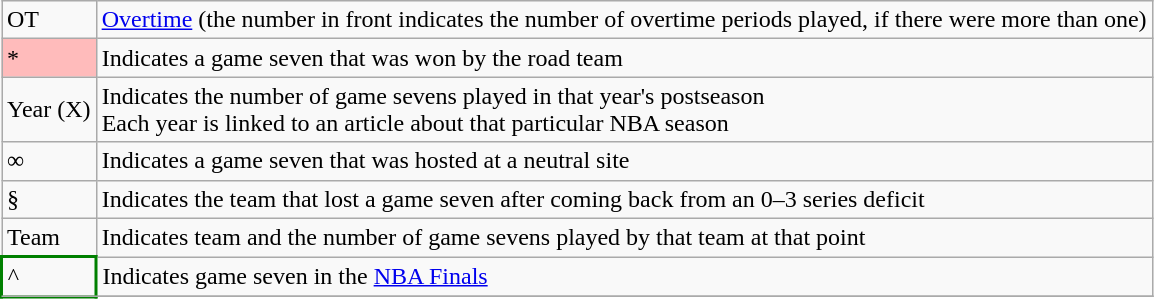<table class="wikitable">
<tr>
<td>OT</td>
<td><a href='#'>Overtime</a> (the number in front indicates the number of overtime periods played, if there were more than one)</td>
</tr>
<tr>
<td style="background-color:#ffbbbb">*</td>
<td>Indicates a game seven that was won by the road team</td>
</tr>
<tr>
<td>Year (X)</td>
<td>Indicates the number of game sevens played in that year's postseason<br>Each year is linked to an article about that particular NBA season</td>
</tr>
<tr>
<td>∞</td>
<td>Indicates a game seven that was hosted at a neutral site</td>
</tr>
<tr>
<td>§</td>
<td>Indicates the team that lost a game seven after coming back from an 0–3 series deficit</td>
</tr>
<tr>
<td>Team </td>
<td>Indicates team and the number of game sevens played by that team at that point</td>
</tr>
<tr>
<td style="border-bottom:2px solid green; border-top:2px solid green; border-left:2px solid green; border-right:2px solid green">^</td>
<td>Indicates game seven in the <a href='#'>NBA Finals</a></td>
</tr>
<tr>
</tr>
</table>
